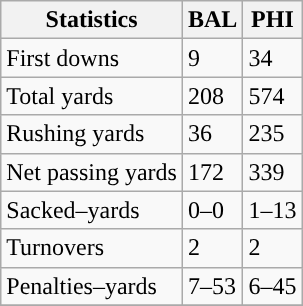<table class="wikitable" style="float: left;">
<tr>
<th>Statistics</th>
<th>BAL</th>
<th>PHI</th>
</tr>
<tr>
<td>First downs</td>
<td>9</td>
<td>34</td>
</tr>
<tr>
<td>Total yards</td>
<td>208</td>
<td>574</td>
</tr>
<tr>
<td>Rushing yards</td>
<td>36</td>
<td>235</td>
</tr>
<tr>
<td>Net passing yards</td>
<td>172</td>
<td>339</td>
</tr>
<tr>
<td>Sacked–yards</td>
<td>0–0</td>
<td>1–13</td>
</tr>
<tr>
<td>Turnovers</td>
<td>2</td>
<td>2</td>
</tr>
<tr>
<td>Penalties–yards</td>
<td>7–53</td>
<td>6–45</td>
</tr>
<tr>
</tr>
</table>
